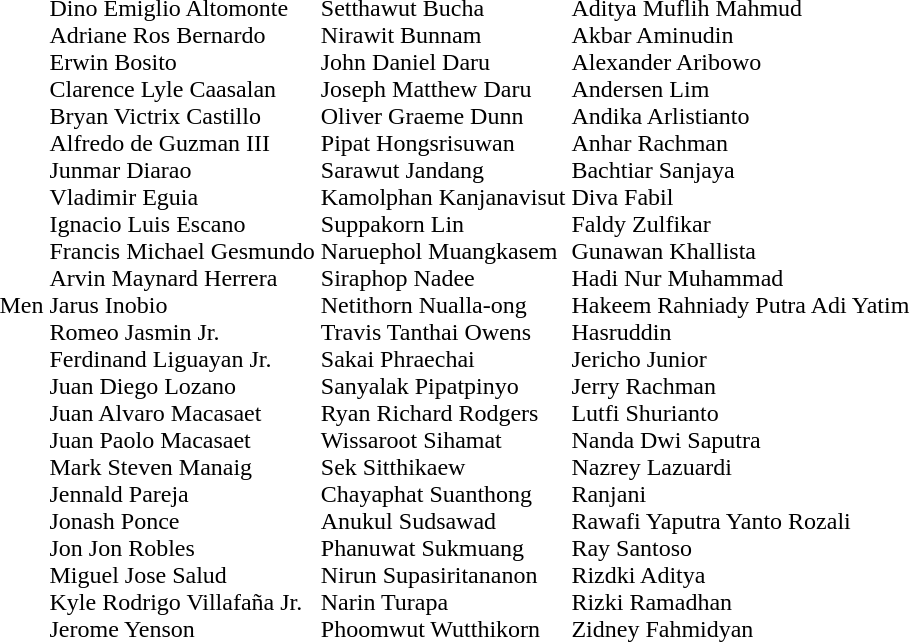<table>
<tr>
<td>Men</td>
<td nowrap=true><br>Dino Emiglio Altomonte<br>Adriane Ros Bernardo<br>Erwin Bosito<br>Clarence Lyle Caasalan<br>Bryan Victrix Castillo<br>Alfredo de Guzman III<br>Junmar Diarao<br>Vladimir Eguia<br>Ignacio Luis Escano<br>Francis Michael Gesmundo<br>Arvin Maynard Herrera<br>Jarus Inobio<br>Romeo Jasmin Jr.<br>Ferdinand Liguayan Jr.<br>Juan Diego Lozano<br>Juan Alvaro Macasaet<br>Juan Paolo Macasaet<br>Mark Steven Manaig<br>Jennald Pareja<br>Jonash Ponce<br>Jon Jon Robles<br>Miguel Jose Salud<br>Kyle Rodrigo Villafaña Jr.<br>Jerome Yenson</td>
<td nowrap=true><br>Setthawut Bucha<br>Nirawit Bunnam<br>John Daniel Daru<br>Joseph Matthew Daru<br>Oliver Graeme Dunn<br>Pipat Hongsrisuwan<br>Sarawut Jandang<br>Kamolphan Kanjanavisut<br>Suppakorn Lin<br>Naruephol Muangkasem<br>Siraphop Nadee<br>Netithorn Nualla-ong<br>Travis Tanthai Owens<br>Sakai Phraechai<br>Sanyalak Pipatpinyo<br>Ryan Richard Rodgers<br>Wissaroot Sihamat<br>Sek Sitthikaew<br>Chayaphat Suanthong<br>Anukul Sudsawad<br>Phanuwat Sukmuang<br>Nirun Supasiritananon<br>Narin Turapa<br>Phoomwut Wutthikorn</td>
<td nowrap=true><br>Aditya Muflih Mahmud<br>Akbar Aminudin<br>Alexander Aribowo<br>Andersen Lim<br>Andika Arlistianto<br>Anhar Rachman<br>Bachtiar Sanjaya<br>Diva Fabil<br>Faldy Zulfikar<br>Gunawan Khallista<br>Hadi Nur Muhammad<br>Hakeem Rahniady Putra Adi Yatim<br>Hasruddin<br>Jericho Junior<br>Jerry Rachman<br>Lutfi Shurianto<br>Nanda Dwi Saputra<br>Nazrey Lazuardi<br>Ranjani<br>Rawafi Yaputra Yanto Rozali<br>Ray Santoso<br>Rizdki Aditya<br>Rizki Ramadhan<br>Zidney Fahmidyan</td>
</tr>
</table>
